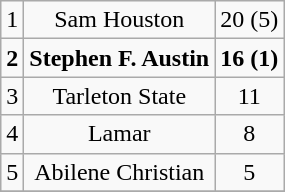<table class="wikitable">
<tr align="center">
<td>1</td>
<td>Sam Houston</td>
<td>20 (5)</td>
</tr>
<tr align="center">
<td><strong>2</strong></td>
<td><strong>Stephen F. Austin</strong></td>
<td><strong>16 (1)</strong></td>
</tr>
<tr align="center">
<td>3</td>
<td>Tarleton State</td>
<td>11</td>
</tr>
<tr align="center">
<td>4</td>
<td>Lamar</td>
<td>8</td>
</tr>
<tr align="center">
<td>5</td>
<td>Abilene Christian</td>
<td>5</td>
</tr>
<tr align="center">
</tr>
</table>
